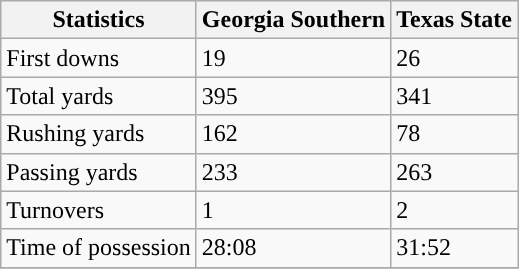<table class="wikitable">
<tr>
<th>Statistics</th>
<th>Georgia Southern</th>
<th>Texas State</th>
</tr>
<tr>
<td>First downs</td>
<td>19</td>
<td>26</td>
</tr>
<tr>
<td>Total yards</td>
<td>395</td>
<td>341</td>
</tr>
<tr>
<td>Rushing yards</td>
<td>162</td>
<td>78</td>
</tr>
<tr>
<td>Passing yards</td>
<td>233</td>
<td>263</td>
</tr>
<tr>
<td>Turnovers</td>
<td>1</td>
<td>2</td>
</tr>
<tr>
<td>Time of possession</td>
<td>28:08</td>
<td>31:52</td>
</tr>
<tr>
</tr>
</table>
